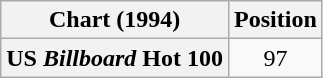<table class="wikitable plainrowheaders" style="text-align:center">
<tr>
<th>Chart (1994)</th>
<th>Position</th>
</tr>
<tr>
<th scope="row">US <em>Billboard</em> Hot 100</th>
<td>97</td>
</tr>
</table>
